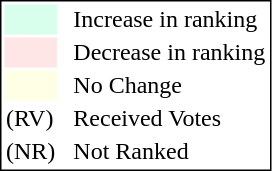<table style="border:1px solid black;">
<tr>
<td style="background:#D8FFEB; width:20px;"></td>
<td> </td>
<td>Increase in ranking</td>
</tr>
<tr>
<td style="background:#FFE6E6; width:20px;"></td>
<td> </td>
<td>Decrease in ranking</td>
</tr>
<tr>
<td style="background:#FFFFE6; width:20px;"></td>
<td> </td>
<td>No Change</td>
</tr>
<tr>
<td>(RV)</td>
<td> </td>
<td>Received Votes</td>
</tr>
<tr>
<td>(NR)</td>
<td> </td>
<td>Not Ranked</td>
</tr>
</table>
